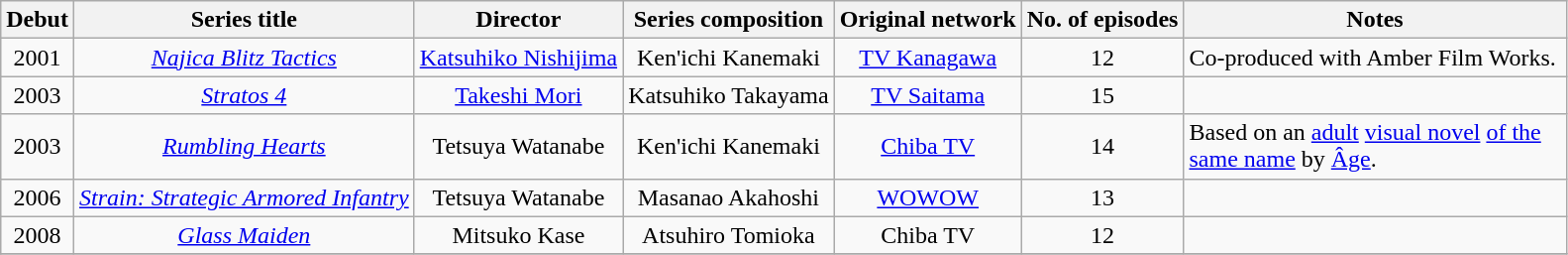<table class="wikitable sortable" style="text-align:center; margin=auto; ">
<tr>
<th>Debut</th>
<th>Series title</th>
<th>Director</th>
<th>Series composition</th>
<th>Original network</th>
<th>No. of episodes</th>
<th width="250">Notes</th>
</tr>
<tr>
<td>2001</td>
<td><em><a href='#'>Najica Blitz Tactics</a></em></td>
<td><a href='#'>Katsuhiko Nishijima</a></td>
<td>Ken'ichi Kanemaki</td>
<td><a href='#'>TV Kanagawa</a></td>
<td>12</td>
<td align="left">Co-produced with Amber Film Works.</td>
</tr>
<tr>
<td>2003</td>
<td><em><a href='#'>Stratos 4</a></em></td>
<td><a href='#'>Takeshi Mori</a></td>
<td>Katsuhiko Takayama</td>
<td><a href='#'>TV Saitama</a></td>
<td>15</td>
<td align="left"></td>
</tr>
<tr>
<td>2003</td>
<td><em><a href='#'>Rumbling Hearts</a></em></td>
<td>Tetsuya Watanabe</td>
<td>Ken'ichi Kanemaki</td>
<td><a href='#'>Chiba TV</a></td>
<td>14</td>
<td align="left">Based on an <a href='#'>adult</a> <a href='#'>visual novel</a> <a href='#'>of the same name</a> by <a href='#'>Âge</a>.</td>
</tr>
<tr>
<td>2006</td>
<td><em><a href='#'>Strain: Strategic Armored Infantry</a></em></td>
<td>Tetsuya Watanabe</td>
<td>Masanao Akahoshi</td>
<td><a href='#'>WOWOW</a></td>
<td>13</td>
<td align="left"></td>
</tr>
<tr>
<td>2008</td>
<td><em><a href='#'>Glass Maiden</a></em></td>
<td>Mitsuko Kase</td>
<td>Atsuhiro Tomioka</td>
<td>Chiba TV</td>
<td>12</td>
<td align="left"></td>
</tr>
<tr>
</tr>
</table>
